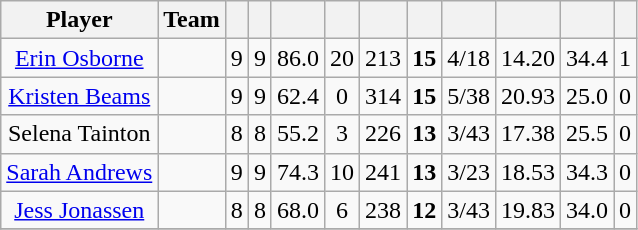<table class="wikitable sortable" style="text-align:center">
<tr>
<th class="unsortable">Player</th>
<th>Team</th>
<th></th>
<th></th>
<th></th>
<th></th>
<th></th>
<th></th>
<th></th>
<th></th>
<th></th>
<th></th>
</tr>
<tr>
<td><a href='#'>Erin Osborne</a></td>
<td style="text-align:left;"></td>
<td>9</td>
<td>9</td>
<td>86.0</td>
<td>20</td>
<td>213</td>
<td><strong>15</strong></td>
<td>4/18</td>
<td>14.20</td>
<td>34.4</td>
<td>1</td>
</tr>
<tr>
<td><a href='#'>Kristen Beams</a></td>
<td style="text-align:left;"></td>
<td>9</td>
<td>9</td>
<td>62.4</td>
<td>0</td>
<td>314</td>
<td><strong>15</strong></td>
<td>5/38</td>
<td>20.93</td>
<td>25.0</td>
<td>0</td>
</tr>
<tr>
<td>Selena Tainton</td>
<td style="text-align:left;"></td>
<td>8</td>
<td>8</td>
<td>55.2</td>
<td>3</td>
<td>226</td>
<td><strong>13</strong></td>
<td>3/43</td>
<td>17.38</td>
<td>25.5</td>
<td>0</td>
</tr>
<tr>
<td><a href='#'>Sarah Andrews</a></td>
<td style="text-align:left;"></td>
<td>9</td>
<td>9</td>
<td>74.3</td>
<td>10</td>
<td>241</td>
<td><strong>13</strong></td>
<td>3/23</td>
<td>18.53</td>
<td>34.3</td>
<td>0</td>
</tr>
<tr>
<td><a href='#'>Jess Jonassen</a></td>
<td style="text-align:left;"></td>
<td>8</td>
<td>8</td>
<td>68.0</td>
<td>6</td>
<td>238</td>
<td><strong>12</strong></td>
<td>3/43</td>
<td>19.83</td>
<td>34.0</td>
<td>0</td>
</tr>
<tr>
</tr>
</table>
